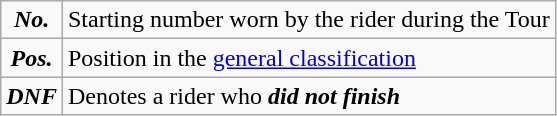<table class="wikitable">
<tr>
<td align=center><strong><em>No.</em></strong></td>
<td>Starting number worn by the rider during the Tour</td>
</tr>
<tr>
<td align=center><strong><em>Pos.</em></strong></td>
<td>Position in the <a href='#'>general classification</a></td>
</tr>
<tr>
<td align=center><strong><em>DNF</em></strong></td>
<td>Denotes a rider who <strong><em>did not finish</em></strong></td>
</tr>
</table>
